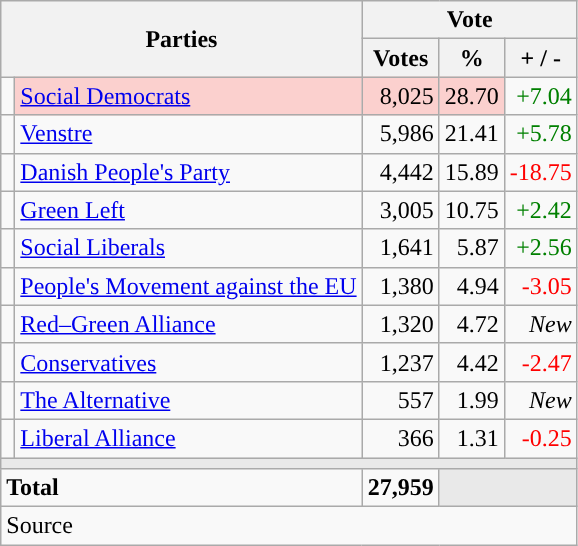<table class="wikitable" style="text-align:right;">
<tr>
<th style="text-align:centre;" rowspan="2" colspan="2" width="225">Parties</th>
<th colspan="3">Vote</th>
</tr>
<tr>
<th width="15">Votes</th>
<th width="15">%</th>
<th width="15">+ / -</th>
</tr>
<tr>
<td width="2" style="color:inherit;background:"></td>
<td bgcolor=#fbd0ce   align="left"><a href='#'>Social Democrats</a></td>
<td bgcolor=#fbd0ce>8,025</td>
<td bgcolor=#fbd0ce>28.70</td>
<td style=color:green;>+7.04</td>
</tr>
<tr>
<td width="2" style="color:inherit;background:"></td>
<td align="left"><a href='#'>Venstre</a></td>
<td>5,986</td>
<td>21.41</td>
<td style=color:green;>+5.78</td>
</tr>
<tr>
<td width="2" style="color:inherit;background:"></td>
<td align="left"><a href='#'>Danish People's Party</a></td>
<td>4,442</td>
<td>15.89</td>
<td style=color:red;>-18.75</td>
</tr>
<tr>
<td width="2" style="color:inherit;background:"></td>
<td align="left"><a href='#'>Green Left</a></td>
<td>3,005</td>
<td>10.75</td>
<td style=color:green;>+2.42</td>
</tr>
<tr>
<td width="2" style="color:inherit;background:"></td>
<td align="left"><a href='#'>Social Liberals</a></td>
<td>1,641</td>
<td>5.87</td>
<td style=color:green;>+2.56</td>
</tr>
<tr>
<td width="2" style="color:inherit;background:"></td>
<td align="left"><a href='#'>People's Movement against the EU</a></td>
<td>1,380</td>
<td>4.94</td>
<td style=color:red;>-3.05</td>
</tr>
<tr>
<td width="2" style="color:inherit;background:"></td>
<td align="left"><a href='#'>Red–Green Alliance</a></td>
<td>1,320</td>
<td>4.72</td>
<td><em>New</em></td>
</tr>
<tr>
<td width="2" style="color:inherit;background:"></td>
<td align="left"><a href='#'>Conservatives</a></td>
<td>1,237</td>
<td>4.42</td>
<td style=color:red;>-2.47</td>
</tr>
<tr>
<td width="2" style="color:inherit;background:"></td>
<td align="left"><a href='#'>The Alternative</a></td>
<td>557</td>
<td>1.99</td>
<td><em>New</em></td>
</tr>
<tr>
<td width="2" style="color:inherit;background:"></td>
<td align="left"><a href='#'>Liberal Alliance</a></td>
<td>366</td>
<td>1.31</td>
<td style=color:red;>-0.25</td>
</tr>
<tr>
<td colspan="7" bgcolor="#E9E9E9"></td>
</tr>
<tr>
<td align="left" colspan="2"><strong>Total</strong></td>
<td><strong>27,959</strong></td>
<td bgcolor="#E9E9E9" colspan="2"></td>
</tr>
<tr>
<td align="left" colspan="6">Source</td>
</tr>
</table>
